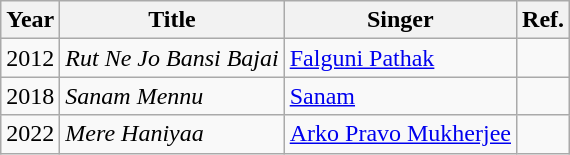<table class="wikitable sortable">
<tr>
<th>Year</th>
<th>Title</th>
<th>Singer</th>
<th>Ref.</th>
</tr>
<tr>
<td>2012</td>
<td><em>Rut Ne Jo Bansi Bajai</em></td>
<td><a href='#'>Falguni Pathak</a></td>
<td></td>
</tr>
<tr>
<td>2018</td>
<td><em>Sanam Mennu</em></td>
<td><a href='#'>Sanam</a></td>
<td></td>
</tr>
<tr>
<td>2022</td>
<td><em>Mere Haniyaa</em></td>
<td><a href='#'>Arko Pravo Mukherjee</a></td>
<td></td>
</tr>
</table>
